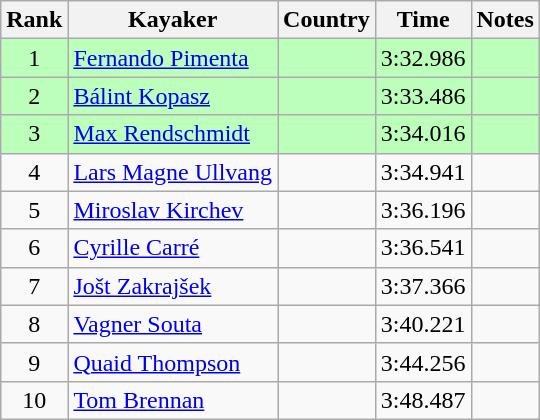<table class="wikitable" style="text-align:center">
<tr>
<th>Rank</th>
<th>Kayaker</th>
<th>Country</th>
<th>Time</th>
<th>Notes</th>
</tr>
<tr bgcolor=bbffbb>
<td>1</td>
<td align="left"><a href='#'>Fernando Pimenta</a></td>
<td align="left"></td>
<td>3:32.986</td>
<td></td>
</tr>
<tr bgcolor=bbffbb>
<td>2</td>
<td align="left"><a href='#'>Bálint Kopasz</a></td>
<td align="left"></td>
<td>3:33.486</td>
<td></td>
</tr>
<tr bgcolor=bbffbb>
<td>3</td>
<td align="left"><a href='#'>Max Rendschmidt</a></td>
<td align="left"></td>
<td>3:34.016</td>
<td></td>
</tr>
<tr>
<td>4</td>
<td align="left"><a href='#'>Lars Magne Ullvang</a></td>
<td align="left"></td>
<td>3:34.941</td>
<td></td>
</tr>
<tr>
<td>5</td>
<td align="left"><a href='#'>Miroslav Kirchev</a></td>
<td align="left"></td>
<td>3:36.196</td>
<td></td>
</tr>
<tr>
<td>6</td>
<td align="left"><a href='#'>Cyrille Carré</a></td>
<td align="left"></td>
<td>3:36.541</td>
<td></td>
</tr>
<tr>
<td>7</td>
<td align="left"><a href='#'>Jošt Zakrajšek</a></td>
<td align="left"></td>
<td>3:37.366</td>
<td></td>
</tr>
<tr>
<td>8</td>
<td align="left"><a href='#'>Vagner Souta</a></td>
<td align="left"></td>
<td>3:40.221</td>
<td></td>
</tr>
<tr>
<td>9</td>
<td align="left"><a href='#'>Quaid Thompson</a></td>
<td align="left"></td>
<td>3:44.256</td>
<td></td>
</tr>
<tr>
<td>10</td>
<td align="left"><a href='#'>Tom Brennan</a></td>
<td align="left"></td>
<td>3:48.487</td>
<td></td>
</tr>
</table>
